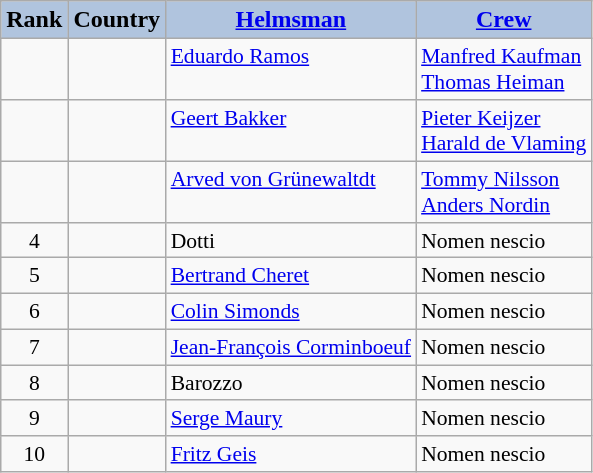<table class="wikitable">
<tr>
<th style="text-align:center;background-color:LightSteelBlue"><strong>Rank</strong></th>
<th style="text-align:center;background-color:LightSteelBlue"><strong>Country</strong></th>
<th style="text-align:center;background-color:LightSteelBlue"><strong><a href='#'>Helmsman</a></strong></th>
<th style="text-align:center;background-color:LightSteelBlue"><strong><a href='#'>Crew</a></strong></th>
</tr>
<tr>
<td style="text-align:center; vertical-align:top; font-size:90%"></td>
<td style="vertical-align:top; font-size:90%"></td>
<td style="vertical-align:top; font-size:90%"><a href='#'>Eduardo Ramos</a></td>
<td style="vertical-align:top; font-size:90%"><a href='#'>Manfred Kaufman</a><br><a href='#'>Thomas Heiman</a></td>
</tr>
<tr>
<td style="text-align:center; vertical-align:top; font-size:90%"></td>
<td style="vertical-align:top; font-size:90%"></td>
<td style="vertical-align:top; font-size:90%"><a href='#'>Geert Bakker</a></td>
<td style="vertical-align:top; font-size:90%"><a href='#'>Pieter Keijzer</a><br><a href='#'>Harald de Vlaming</a></td>
</tr>
<tr>
<td style="text-align:center; vertical-align:top; font-size:90%"></td>
<td style="vertical-align:top; font-size:90%"></td>
<td style="vertical-align:top; font-size:90%"><a href='#'>Arved von Grünewaltdt</a></td>
<td style="vertical-align:top; font-size:90%"><a href='#'>Tommy Nilsson</a><br><a href='#'>Anders Nordin</a></td>
</tr>
<tr>
<td style="text-align:center; vertical-align:top; font-size:90%">4</td>
<td style="vertical-align:top; font-size:90%"></td>
<td style="vertical-align:top; font-size:90%">Dotti</td>
<td style="vertical-align:top; font-size:90%">Nomen nescio</td>
</tr>
<tr>
<td style="text-align:center; vertical-align:top; font-size:90%">5</td>
<td style="vertical-align:top; font-size:90%"></td>
<td style="vertical-align:top; font-size:90%"><a href='#'>Bertrand Cheret</a></td>
<td style="vertical-align:top; font-size:90%">Nomen nescio</td>
</tr>
<tr>
<td style="text-align:center; vertical-align:top; font-size:90%">6</td>
<td style="vertical-align:top; font-size:90%"></td>
<td style="vertical-align:top; font-size:90%"><a href='#'>Colin Simonds</a></td>
<td style="vertical-align:top; font-size:90%">Nomen nescio</td>
</tr>
<tr>
<td style="text-align:center; vertical-align:top; font-size:90%">7</td>
<td style="vertical-align:top; font-size:90%"></td>
<td style="vertical-align:top; font-size:90%"><a href='#'>Jean-François Corminboeuf</a></td>
<td style="vertical-align:top; font-size:90%">Nomen nescio</td>
</tr>
<tr>
<td style="text-align:center; vertical-align:top; font-size:90%">8</td>
<td style="vertical-align:top; font-size:90%"></td>
<td style="vertical-align:top; font-size:90%">Barozzo</td>
<td style="vertical-align:top; font-size:90%">Nomen nescio</td>
</tr>
<tr>
<td style="text-align:center; vertical-align:top; font-size:90%">9</td>
<td style="vertical-align:top; font-size:90%"></td>
<td style="vertical-align:top; font-size:90%"><a href='#'>Serge Maury</a></td>
<td style="vertical-align:top; font-size:90%">Nomen nescio</td>
</tr>
<tr>
<td style="text-align:center; vertical-align:top; font-size:90%">10</td>
<td style="vertical-align:top; font-size:90%"></td>
<td style="vertical-align:top; font-size:90%"><a href='#'>Fritz Geis</a></td>
<td style="vertical-align:top; font-size:90%">Nomen nescio</td>
</tr>
</table>
